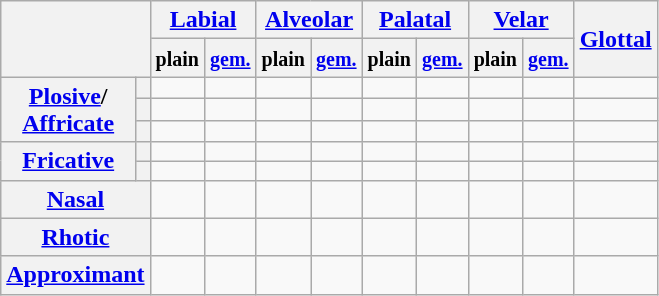<table class="wikitable" style="text-align:center">
<tr>
<th colspan="2" rowspan="2"></th>
<th colspan="2"><a href='#'>Labial</a></th>
<th colspan="2"><a href='#'>Alveolar</a></th>
<th colspan="2"><a href='#'>Palatal</a></th>
<th colspan="2"><a href='#'>Velar</a></th>
<th rowspan="2"><a href='#'>Glottal</a></th>
</tr>
<tr>
<th><small>plain</small></th>
<th><small><a href='#'>gem.</a></small></th>
<th><small>plain</small></th>
<th><small><a href='#'>gem.</a></small></th>
<th><small>plain</small></th>
<th><small><a href='#'>gem.</a></small></th>
<th><small>plain</small></th>
<th><small><a href='#'>gem.</a></small></th>
</tr>
<tr>
<th rowspan="3"><a href='#'>Plosive</a>/<br><a href='#'>Affricate</a></th>
<th></th>
<td></td>
<td></td>
<td></td>
<td></td>
<td></td>
<td></td>
<td></td>
<td></td>
<td></td>
</tr>
<tr>
<th></th>
<td></td>
<td></td>
<td></td>
<td></td>
<td></td>
<td></td>
<td></td>
<td></td>
<td></td>
</tr>
<tr>
<th></th>
<td></td>
<td></td>
<td></td>
<td></td>
<td></td>
<td></td>
<td></td>
<td></td>
<td></td>
</tr>
<tr>
<th rowspan="2"><a href='#'>Fricative</a></th>
<th></th>
<td></td>
<td></td>
<td></td>
<td></td>
<td></td>
<td></td>
<td></td>
<td></td>
<td></td>
</tr>
<tr>
<th></th>
<td></td>
<td></td>
<td></td>
<td></td>
<td></td>
<td></td>
<td></td>
<td></td>
<td></td>
</tr>
<tr>
<th colspan="2"><a href='#'>Nasal</a></th>
<td></td>
<td></td>
<td></td>
<td></td>
<td></td>
<td></td>
<td></td>
<td></td>
<td></td>
</tr>
<tr>
<th colspan="2"><a href='#'>Rhotic</a></th>
<td></td>
<td></td>
<td></td>
<td></td>
<td></td>
<td></td>
<td></td>
<td></td>
<td></td>
</tr>
<tr>
<th colspan="2"><a href='#'>Approximant</a></th>
<td></td>
<td></td>
<td></td>
<td></td>
<td></td>
<td></td>
<td></td>
<td></td>
<td></td>
</tr>
</table>
